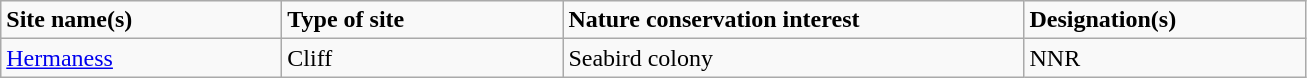<table class="wikitable">
<tr>
<td style="width:180px"><strong>Site name(s)</strong></td>
<td style="width:180px"><strong>Type of site</strong></td>
<td style="width:300px"><strong>Nature conservation interest</strong></td>
<td style="width:180px"><strong>Designation(s)</strong></td>
</tr>
<tr>
<td><a href='#'>Hermaness</a></td>
<td>Cliff</td>
<td>Seabird colony</td>
<td>NNR</td>
</tr>
</table>
